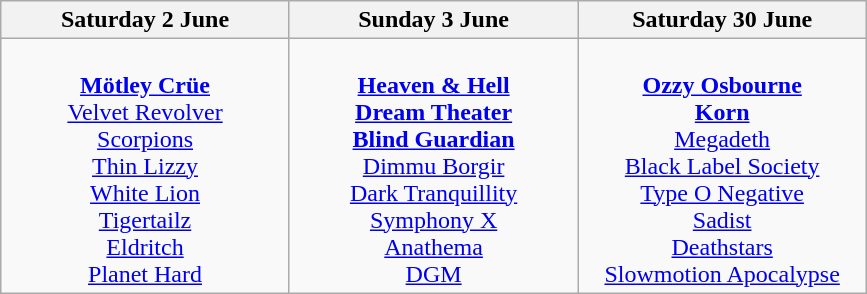<table class="wikitable">
<tr>
<th>Saturday 2 June</th>
<th>Sunday 3 June</th>
<th>Saturday 30 June</th>
</tr>
<tr>
<td valign="top" align="center" width=185><br><strong><a href='#'>Mötley Crüe</a></strong>
<br><a href='#'>Velvet Revolver</a>
<br><a href='#'>Scorpions</a>
<br><a href='#'>Thin Lizzy</a>
<br><a href='#'>White Lion</a>
<br><a href='#'>Tigertailz</a>
<br><a href='#'>Eldritch</a>
<br><a href='#'>Planet Hard</a></td>
<td valign="top" align="center" width=185><br><strong><a href='#'>Heaven & Hell</a></strong>
<br><strong><a href='#'>Dream Theater</a></strong>
<br><strong><a href='#'>Blind Guardian</a></strong>
<br><a href='#'>Dimmu Borgir</a>
<br><a href='#'>Dark Tranquillity</a>
<br><a href='#'>Symphony X</a>
<br><a href='#'>Anathema</a>
<br><a href='#'>DGM</a></td>
<td valign="top" align="center" width=185><br><strong><a href='#'>Ozzy Osbourne</a></strong>
<br><strong><a href='#'>Korn</a></strong>
<br><a href='#'>Megadeth</a>
<br><a href='#'>Black Label Society</a>
<br><a href='#'>Type O Negative</a>
<br><a href='#'>Sadist</a>
<br><a href='#'>Deathstars</a>
<br><a href='#'>Slowmotion Apocalypse</a></td>
</tr>
</table>
